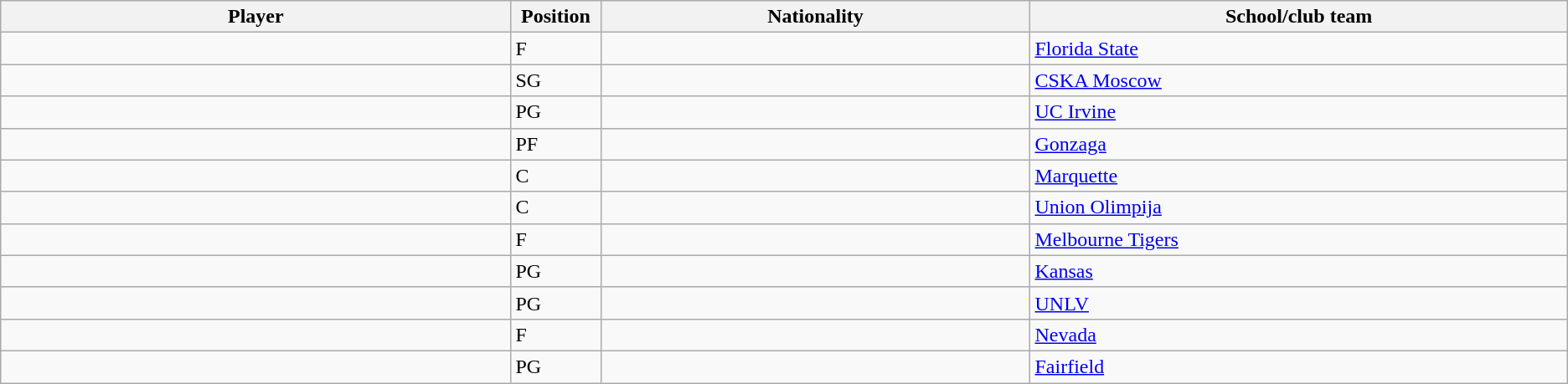<table class="wikitable sortable sortable">
<tr>
<th style="width:19%;">Player</th>
<th style="width:1%;">Position</th>
<th style="width:16%;">Nationality</th>
<th style="width:20%;">School/club team</th>
</tr>
<tr>
<td></td>
<td>F</td>
<td></td>
<td><a href='#'>Florida State</a> </td>
</tr>
<tr>
<td></td>
<td>SG</td>
<td></td>
<td><a href='#'>CSKA Moscow</a> </td>
</tr>
<tr>
<td></td>
<td>PG</td>
<td></td>
<td><a href='#'>UC Irvine</a> </td>
</tr>
<tr>
<td></td>
<td>PF</td>
<td></td>
<td><a href='#'>Gonzaga</a> </td>
</tr>
<tr>
<td></td>
<td>C</td>
<td></td>
<td><a href='#'>Marquette</a> </td>
</tr>
<tr>
<td></td>
<td>C</td>
<td></td>
<td><a href='#'>Union Olimpija</a> </td>
</tr>
<tr>
<td></td>
<td>F</td>
<td></td>
<td><a href='#'>Melbourne Tigers</a> </td>
</tr>
<tr>
<td></td>
<td>PG</td>
<td></td>
<td><a href='#'>Kansas</a> </td>
</tr>
<tr>
<td></td>
<td>PG</td>
<td></td>
<td><a href='#'>UNLV</a> </td>
</tr>
<tr>
<td></td>
<td>F</td>
<td></td>
<td><a href='#'>Nevada</a> </td>
</tr>
<tr>
<td></td>
<td>PG</td>
<td></td>
<td><a href='#'>Fairfield</a> </td>
</tr>
</table>
